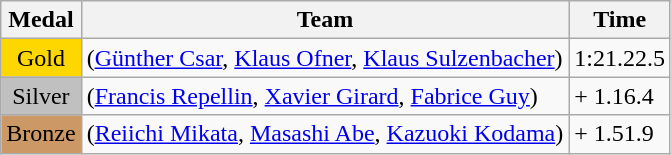<table class="wikitable">
<tr>
<th>Medal</th>
<th>Team</th>
<th>Time</th>
</tr>
<tr>
<td style="text-align:center;background-color:gold;">Gold</td>
<td> (<a href='#'>Günther Csar</a>, <a href='#'>Klaus Ofner</a>, <a href='#'>Klaus Sulzenbacher</a>)</td>
<td>1:21.22.5</td>
</tr>
<tr>
<td style="text-align:center;background-color:silver;">Silver</td>
<td> (<a href='#'>Francis Repellin</a>, <a href='#'>Xavier Girard</a>, <a href='#'>Fabrice Guy</a>)</td>
<td>+ 1.16.4</td>
</tr>
<tr>
<td style="text-align:center;background-color:#CC9966;">Bronze</td>
<td> (<a href='#'>Reiichi Mikata</a>, <a href='#'>Masashi Abe</a>, <a href='#'>Kazuoki Kodama</a>)</td>
<td>+ 1.51.9</td>
</tr>
</table>
